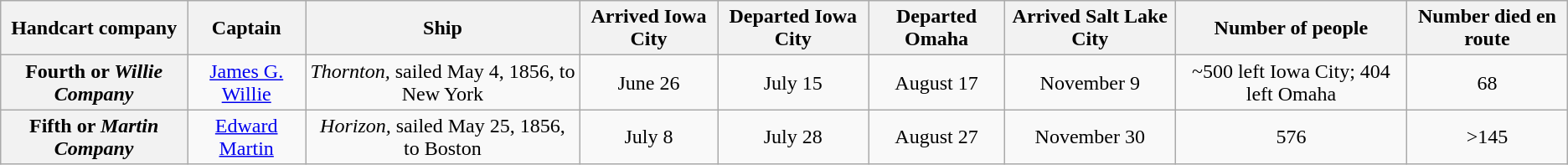<table class="wikitable" style="text-align:center">
<tr>
<th>Handcart company</th>
<th>Captain</th>
<th>Ship</th>
<th>Arrived Iowa City</th>
<th>Departed Iowa City</th>
<th>Departed Omaha</th>
<th>Arrived Salt Lake City</th>
<th>Number of people</th>
<th>Number died en route</th>
</tr>
<tr>
<th>Fourth or <em>Willie Company</em></th>
<td><a href='#'>James G. Willie</a></td>
<td><em>Thornton,</em> sailed May 4, 1856, to New York</td>
<td>June 26</td>
<td>July 15</td>
<td>August 17</td>
<td>November 9</td>
<td>~500 left Iowa City; 404 left Omaha</td>
<td>68</td>
</tr>
<tr>
<th>Fifth or <em>Martin Company</em></th>
<td><a href='#'>Edward Martin</a></td>
<td><em>Horizon,</em> sailed May 25, 1856, to Boston</td>
<td>July 8</td>
<td>July 28</td>
<td>August 27</td>
<td>November 30</td>
<td>576</td>
<td>>145</td>
</tr>
</table>
